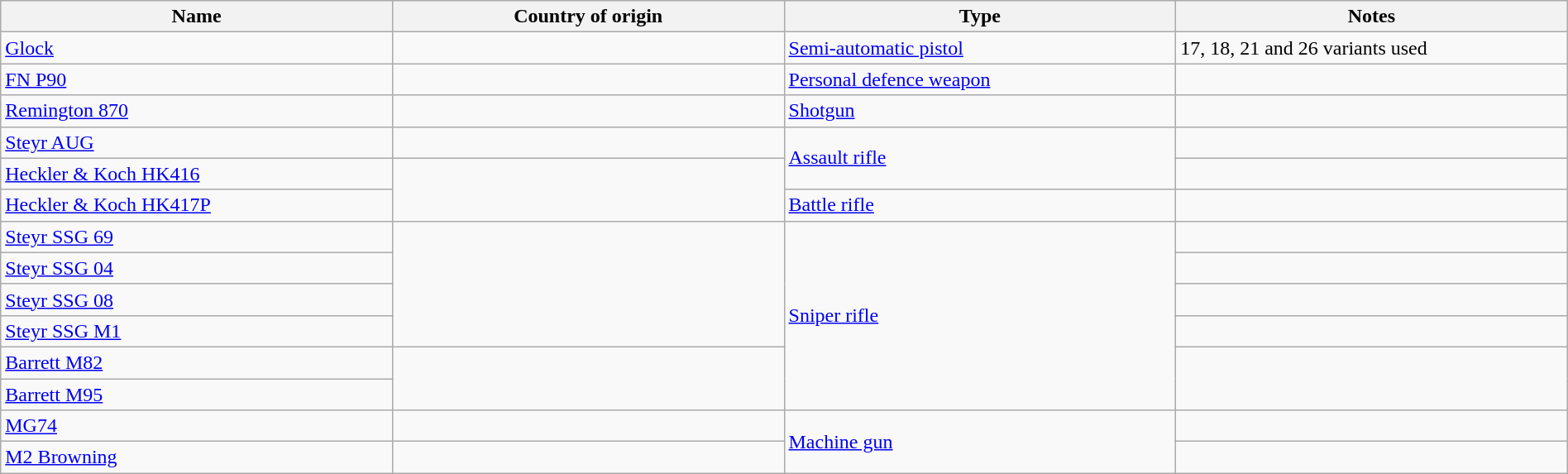<table class="wikitable" border="0" width="100%">
<tr>
<th width="25%">Name</th>
<th width="25%">Country of origin</th>
<th width="25%">Type</th>
<th>Notes</th>
</tr>
<tr>
<td><a href='#'>Glock</a></td>
<td></td>
<td><a href='#'>Semi-automatic pistol</a></td>
<td>17, 18, 21 and 26 variants used</td>
</tr>
<tr>
<td><a href='#'>FN P90</a></td>
<td></td>
<td><a href='#'>Personal defence weapon</a></td>
<td></td>
</tr>
<tr>
<td><a href='#'>Remington 870</a></td>
<td></td>
<td><a href='#'>Shotgun</a></td>
<td></td>
</tr>
<tr>
<td><a href='#'>Steyr AUG</a></td>
<td></td>
<td rowspan="2"><a href='#'>Assault rifle</a></td>
<td></td>
</tr>
<tr>
<td><a href='#'>Heckler & Koch HK416</a></td>
<td rowspan="2"></td>
<td></td>
</tr>
<tr>
<td><a href='#'>Heckler & Koch HK417P</a></td>
<td><a href='#'>Battle rifle</a></td>
<td></td>
</tr>
<tr>
<td><a href='#'>Steyr SSG 69</a></td>
<td rowspan="4"></td>
<td rowspan="6"><a href='#'>Sniper rifle</a></td>
<td></td>
</tr>
<tr>
<td><a href='#'>Steyr SSG 04</a></td>
<td></td>
</tr>
<tr>
<td><a href='#'>Steyr SSG 08</a></td>
<td></td>
</tr>
<tr>
<td><a href='#'>Steyr SSG M1</a></td>
<td></td>
</tr>
<tr>
<td><a href='#'>Barrett M82</a></td>
<td rowspan="2"></td>
<td rowspan="2"></td>
</tr>
<tr>
<td><a href='#'>Barrett M95</a></td>
</tr>
<tr>
<td><a href='#'>MG74</a></td>
<td></td>
<td rowspan="2"><a href='#'>Machine gun</a></td>
<td></td>
</tr>
<tr>
<td><a href='#'>M2 Browning</a></td>
<td></td>
<td></td>
</tr>
</table>
